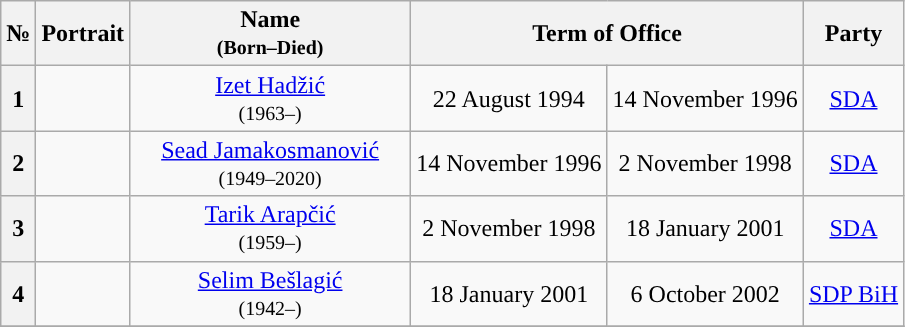<table class="wikitable" style="text-align:center">
<tr ->
<th>№</th>
<th>Portrait</th>
<th width=180>Name<br><small>(Born–Died)</small></th>
<th colspan=2>Term of Office</th>
<th>Party</th>
</tr>
<tr ->
<th style="background:">1</th>
<td></td>
<td><a href='#'>Izet Hadžić</a><br><small>(1963–)</small></td>
<td>22 August 1994</td>
<td>14 November 1996</td>
<td><a href='#'>SDA</a></td>
</tr>
<tr ->
<th style="background:">2</th>
<td></td>
<td><a href='#'>Sead Jamakosmanović</a><br><small>(1949–2020)</small></td>
<td>14 November 1996</td>
<td>2 November 1998</td>
<td><a href='#'>SDA</a></td>
</tr>
<tr ->
<th style="background:">3</th>
<td></td>
<td><a href='#'>Tarik Arapčić</a><br><small>(1959–)</small></td>
<td>2 November 1998</td>
<td>18 January 2001</td>
<td><a href='#'>SDA</a></td>
</tr>
<tr ->
<th style="background:">4</th>
<td></td>
<td><a href='#'>Selim Bešlagić</a><br><small>(1942–)</small></td>
<td>18 January 2001</td>
<td>6 October 2002</td>
<td><a href='#'>SDP BiH</a></td>
</tr>
<tr ->
</tr>
</table>
